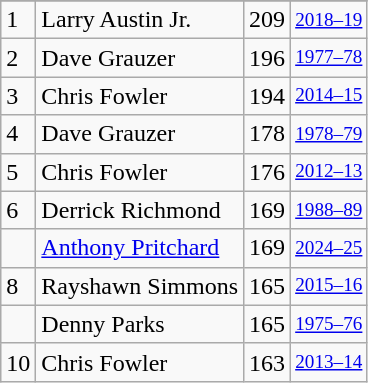<table class="wikitable">
<tr>
</tr>
<tr>
<td>1</td>
<td>Larry Austin Jr.</td>
<td>209</td>
<td style="font-size:80%;"><a href='#'>2018–19</a></td>
</tr>
<tr>
<td>2</td>
<td>Dave Grauzer</td>
<td>196</td>
<td style="font-size:80%;"><a href='#'>1977–78</a></td>
</tr>
<tr>
<td>3</td>
<td>Chris Fowler</td>
<td>194</td>
<td style="font-size:80%;"><a href='#'>2014–15</a></td>
</tr>
<tr>
<td>4</td>
<td>Dave Grauzer</td>
<td>178</td>
<td style="font-size:80%;"><a href='#'>1978–79</a></td>
</tr>
<tr>
<td>5</td>
<td>Chris Fowler</td>
<td>176</td>
<td style="font-size:80%;"><a href='#'>2012–13</a></td>
</tr>
<tr>
<td>6</td>
<td>Derrick Richmond</td>
<td>169</td>
<td style="font-size:80%;"><a href='#'>1988–89</a></td>
</tr>
<tr>
<td></td>
<td><a href='#'>Anthony Pritchard</a></td>
<td>169</td>
<td style="font-size:80%;"><a href='#'>2024–25</a></td>
</tr>
<tr>
<td>8</td>
<td>Rayshawn Simmons</td>
<td>165</td>
<td style="font-size:80%;"><a href='#'>2015–16</a></td>
</tr>
<tr>
<td></td>
<td>Denny Parks</td>
<td>165</td>
<td style="font-size:80%;"><a href='#'>1975–76</a></td>
</tr>
<tr>
<td>10</td>
<td>Chris Fowler</td>
<td>163</td>
<td style="font-size:80%;"><a href='#'>2013–14</a></td>
</tr>
</table>
